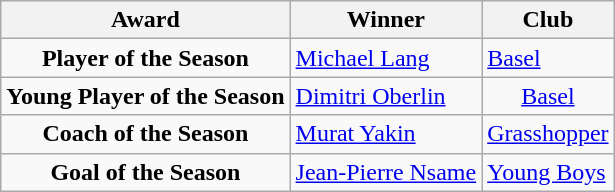<table class="wikitable" style="text-align:center">
<tr>
<th><strong>Award</strong></th>
<th>Winner</th>
<th>Club</th>
</tr>
<tr>
<td><strong>Player of the Season</strong></td>
<td align="left"> <a href='#'>Michael Lang</a></td>
<td align="left"><a href='#'>Basel</a></td>
</tr>
<tr>
<td><strong>Young Player of the Season</strong></td>
<td align="left"> <a href='#'>Dimitri Oberlin</a></td>
<td><a href='#'>Basel</a></td>
</tr>
<tr>
<td><strong>Coach of the Season</strong></td>
<td align="left"> <a href='#'>Murat Yakin</a></td>
<td align="left"><a href='#'>Grasshopper</a></td>
</tr>
<tr>
<td><strong>Goal of the Season</strong></td>
<td align="left"> <a href='#'>Jean-Pierre Nsame</a></td>
<td align="left"><a href='#'>Young Boys</a></td>
</tr>
</table>
